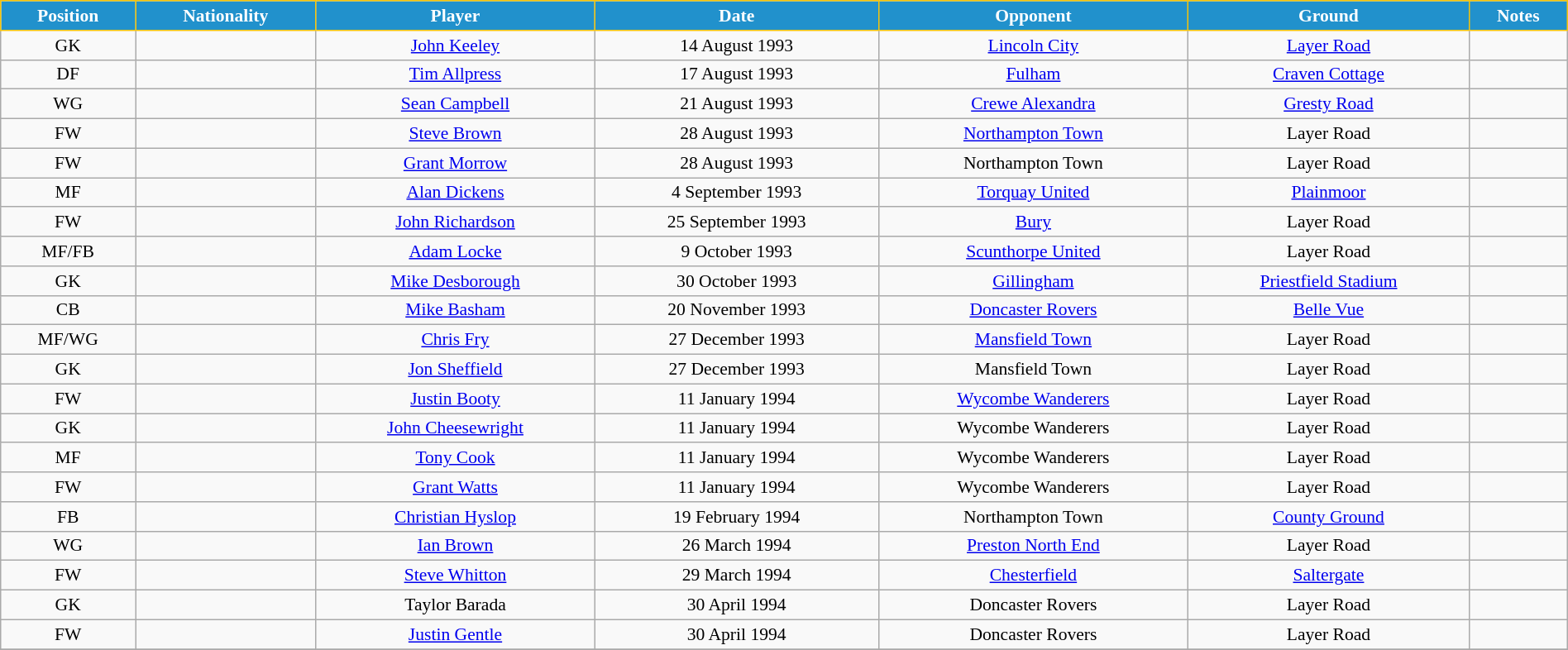<table class="wikitable" style="text-align:center; font-size:90%; width:100%;">
<tr>
<th style="background:#2191CC; color:white; border:1px solid #F7C408; text-align:center;">Position</th>
<th style="background:#2191CC; color:white; border:1px solid #F7C408; text-align:center;">Nationality</th>
<th style="background:#2191CC; color:white; border:1px solid #F7C408; text-align:center;">Player</th>
<th style="background:#2191CC; color:white; border:1px solid #F7C408; text-align:center;">Date</th>
<th style="background:#2191CC; color:white; border:1px solid #F7C408; text-align:center;">Opponent</th>
<th style="background:#2191CC; color:white; border:1px solid #F7C408; text-align:center;">Ground</th>
<th style="background:#2191CC; color:white; border:1px solid #F7C408; text-align:center;">Notes</th>
</tr>
<tr>
<td>GK</td>
<td></td>
<td><a href='#'>John Keeley</a></td>
<td>14 August 1993</td>
<td><a href='#'>Lincoln City</a></td>
<td><a href='#'>Layer Road</a></td>
<td></td>
</tr>
<tr>
<td>DF</td>
<td></td>
<td><a href='#'>Tim Allpress</a></td>
<td>17 August 1993</td>
<td><a href='#'>Fulham</a></td>
<td><a href='#'>Craven Cottage</a></td>
<td></td>
</tr>
<tr>
<td>WG</td>
<td></td>
<td><a href='#'>Sean Campbell</a></td>
<td>21 August 1993</td>
<td><a href='#'>Crewe Alexandra</a></td>
<td><a href='#'>Gresty Road</a></td>
<td></td>
</tr>
<tr>
<td>FW</td>
<td></td>
<td><a href='#'>Steve Brown</a></td>
<td>28 August 1993</td>
<td><a href='#'>Northampton Town</a></td>
<td>Layer Road</td>
<td></td>
</tr>
<tr>
<td>FW</td>
<td></td>
<td><a href='#'>Grant Morrow</a></td>
<td>28 August 1993</td>
<td>Northampton Town</td>
<td>Layer Road</td>
<td></td>
</tr>
<tr>
<td>MF</td>
<td></td>
<td><a href='#'>Alan Dickens</a></td>
<td>4 September 1993</td>
<td><a href='#'>Torquay United</a></td>
<td><a href='#'>Plainmoor</a></td>
<td></td>
</tr>
<tr>
<td>FW</td>
<td></td>
<td><a href='#'>John Richardson</a></td>
<td>25 September 1993</td>
<td><a href='#'>Bury</a></td>
<td>Layer Road</td>
<td></td>
</tr>
<tr>
<td>MF/FB</td>
<td></td>
<td><a href='#'>Adam Locke</a></td>
<td>9 October 1993</td>
<td><a href='#'>Scunthorpe United</a></td>
<td>Layer Road</td>
<td></td>
</tr>
<tr>
<td>GK</td>
<td></td>
<td><a href='#'>Mike Desborough</a></td>
<td>30 October 1993</td>
<td><a href='#'>Gillingham</a></td>
<td><a href='#'>Priestfield Stadium</a></td>
<td></td>
</tr>
<tr>
<td>CB</td>
<td></td>
<td><a href='#'>Mike Basham</a></td>
<td>20 November 1993</td>
<td><a href='#'>Doncaster Rovers</a></td>
<td><a href='#'>Belle Vue</a></td>
<td></td>
</tr>
<tr>
<td>MF/WG</td>
<td></td>
<td><a href='#'>Chris Fry</a></td>
<td>27 December 1993</td>
<td><a href='#'>Mansfield Town</a></td>
<td>Layer Road</td>
<td></td>
</tr>
<tr>
<td>GK</td>
<td></td>
<td><a href='#'>Jon Sheffield</a></td>
<td>27 December 1993</td>
<td>Mansfield Town</td>
<td>Layer Road</td>
<td></td>
</tr>
<tr>
<td>FW</td>
<td></td>
<td><a href='#'>Justin Booty</a></td>
<td>11 January 1994</td>
<td><a href='#'>Wycombe Wanderers</a></td>
<td>Layer Road</td>
<td></td>
</tr>
<tr>
<td>GK</td>
<td></td>
<td><a href='#'>John Cheesewright</a></td>
<td>11 January 1994</td>
<td>Wycombe Wanderers</td>
<td>Layer Road</td>
<td></td>
</tr>
<tr>
<td>MF</td>
<td></td>
<td><a href='#'>Tony Cook</a></td>
<td>11 January 1994</td>
<td>Wycombe Wanderers</td>
<td>Layer Road</td>
<td></td>
</tr>
<tr>
<td>FW</td>
<td></td>
<td><a href='#'>Grant Watts</a></td>
<td>11 January 1994</td>
<td>Wycombe Wanderers</td>
<td>Layer Road</td>
<td></td>
</tr>
<tr>
<td>FB</td>
<td></td>
<td><a href='#'>Christian Hyslop</a></td>
<td>19 February 1994</td>
<td>Northampton Town</td>
<td><a href='#'>County Ground</a></td>
<td></td>
</tr>
<tr>
<td>WG</td>
<td></td>
<td><a href='#'>Ian Brown</a></td>
<td>26 March 1994</td>
<td><a href='#'>Preston North End</a></td>
<td>Layer Road</td>
<td></td>
</tr>
<tr>
<td>FW</td>
<td></td>
<td><a href='#'>Steve Whitton</a></td>
<td>29 March 1994</td>
<td><a href='#'>Chesterfield</a></td>
<td><a href='#'>Saltergate</a></td>
<td></td>
</tr>
<tr>
<td>GK</td>
<td></td>
<td>Taylor Barada</td>
<td>30 April 1994</td>
<td>Doncaster Rovers</td>
<td>Layer Road</td>
<td></td>
</tr>
<tr>
<td>FW</td>
<td></td>
<td><a href='#'>Justin Gentle</a></td>
<td>30 April 1994</td>
<td>Doncaster Rovers</td>
<td>Layer Road</td>
<td></td>
</tr>
<tr>
</tr>
</table>
